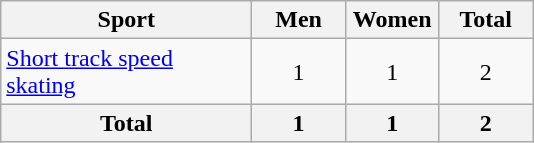<table class="wikitable sortable" style=text-align:center>
<tr>
<th width=160>Sport</th>
<th width=55>Men</th>
<th width=55>Women</th>
<th width=55>Total</th>
</tr>
<tr>
<td align=left><a href='#'>Short track speed skating</a></td>
<td>1</td>
<td>1</td>
<td>2</td>
</tr>
<tr>
<th>Total</th>
<th>1</th>
<th>1</th>
<th>2</th>
</tr>
</table>
